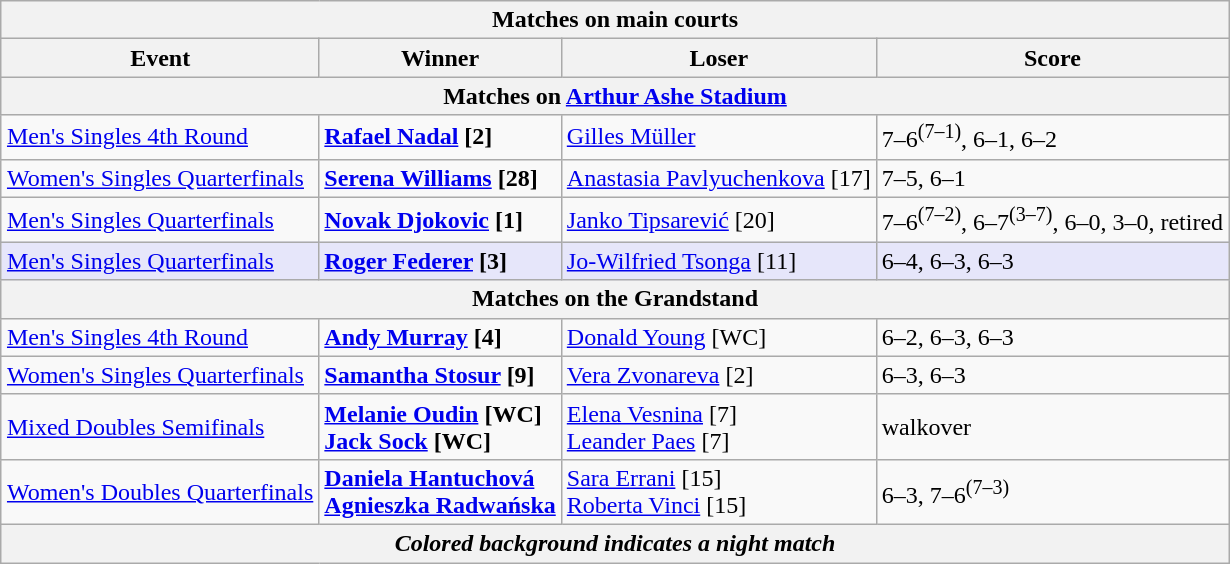<table class="wikitable collapsible uncollapsed" style=margin:auto>
<tr>
<th colspan=4><strong>Matches on main courts</strong></th>
</tr>
<tr>
<th>Event</th>
<th>Winner</th>
<th>Loser</th>
<th>Score</th>
</tr>
<tr>
<th colspan=4><strong>Matches on <a href='#'>Arthur Ashe Stadium</a></strong></th>
</tr>
<tr>
<td><a href='#'>Men's Singles 4th Round</a></td>
<td> <strong><a href='#'>Rafael Nadal</a> [2]</strong></td>
<td> <a href='#'>Gilles Müller</a></td>
<td>7–6<sup>(7–1)</sup>, 6–1, 6–2</td>
</tr>
<tr>
<td><a href='#'>Women's Singles Quarterfinals</a></td>
<td> <strong><a href='#'>Serena Williams</a> [28]</strong></td>
<td> <a href='#'>Anastasia Pavlyuchenkova</a> [17]</td>
<td>7–5, 6–1</td>
</tr>
<tr>
<td><a href='#'>Men's Singles Quarterfinals</a></td>
<td> <strong><a href='#'>Novak Djokovic</a> [1]</strong></td>
<td> <a href='#'>Janko Tipsarević</a> [20]</td>
<td>7–6<sup>(7–2)</sup>, 6–7<sup>(3–7)</sup>, 6–0, 3–0, retired</td>
</tr>
<tr bgcolor=lavender>
<td><a href='#'>Men's Singles Quarterfinals</a></td>
<td> <strong><a href='#'>Roger Federer</a> [3]</strong></td>
<td> <a href='#'>Jo-Wilfried Tsonga</a> [11]</td>
<td>6–4, 6–3, 6–3</td>
</tr>
<tr>
<th colspan=4><strong>Matches on the Grandstand</strong></th>
</tr>
<tr>
<td><a href='#'>Men's Singles 4th Round</a></td>
<td> <strong><a href='#'>Andy Murray</a> [4]</strong></td>
<td> <a href='#'>Donald Young</a> [WC]</td>
<td>6–2, 6–3, 6–3</td>
</tr>
<tr>
<td><a href='#'>Women's Singles Quarterfinals</a></td>
<td> <strong><a href='#'>Samantha Stosur</a> [9]</strong></td>
<td> <a href='#'>Vera Zvonareva</a> [2]</td>
<td>6–3, 6–3</td>
</tr>
<tr>
<td><a href='#'>Mixed Doubles Semifinals</a></td>
<td> <strong><a href='#'>Melanie Oudin</a> [WC]</strong> <br>  <strong><a href='#'>Jack Sock</a> [WC]</strong></td>
<td> <a href='#'>Elena Vesnina</a> [7] <br>  <a href='#'>Leander Paes</a> [7]</td>
<td>walkover</td>
</tr>
<tr>
<td><a href='#'>Women's Doubles Quarterfinals</a></td>
<td> <strong><a href='#'>Daniela Hantuchová</a> <br>  <a href='#'>Agnieszka Radwańska</a></strong></td>
<td> <a href='#'>Sara Errani</a> [15] <br>  <a href='#'>Roberta Vinci</a> [15]</td>
<td>6–3, 7–6<sup>(7–3)</sup></td>
</tr>
<tr>
<th colspan=4><em>Colored background indicates a night match</em></th>
</tr>
</table>
